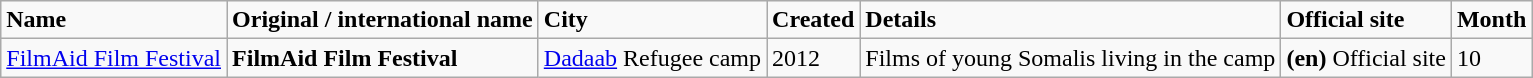<table class="wikitable">
<tr>
<td><strong>Name</strong></td>
<td><strong>Original / international name</strong></td>
<td><strong>City</strong></td>
<td><strong>Created</strong></td>
<td><strong>Details</strong></td>
<td><strong>Official site</strong></td>
<td><strong>Month</strong></td>
</tr>
<tr>
<td><a href='#'>FilmAid Film Festival</a></td>
<td><strong>FilmAid Film Festival</strong></td>
<td><a href='#'>Dadaab</a> Refugee camp</td>
<td>2012</td>
<td>Films of young Somalis living in the camp</td>
<td><strong>(en)</strong> Official site</td>
<td>10</td>
</tr>
</table>
